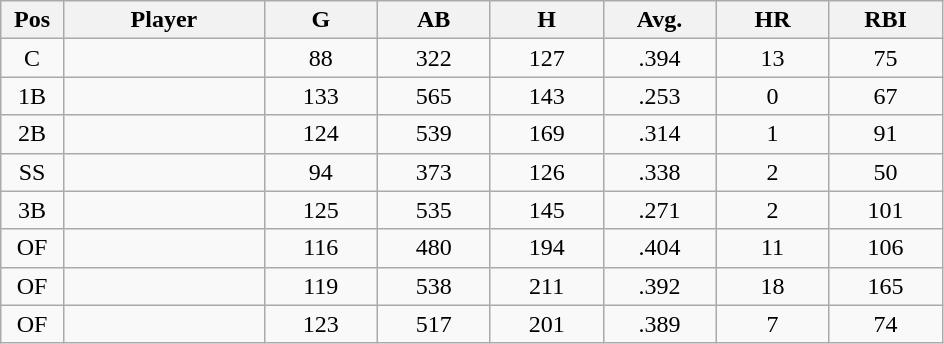<table class="wikitable sortable">
<tr>
<th bgcolor="#DDDDFF" width="5%">Pos</th>
<th bgcolor="#DDDDFF" width="16%">Player</th>
<th bgcolor="#DDDDFF" width="9%">G</th>
<th bgcolor="#DDDDFF" width="9%">AB</th>
<th bgcolor="#DDDDFF" width="9%">H</th>
<th bgcolor="#DDDDFF" width="9%">Avg.</th>
<th bgcolor="#DDDDFF" width="9%">HR</th>
<th bgcolor="#DDDDFF" width="9%">RBI</th>
</tr>
<tr align="center">
<td>C</td>
<td></td>
<td>88</td>
<td>322</td>
<td>127</td>
<td>.394</td>
<td>13</td>
<td>75</td>
</tr>
<tr align="center">
<td>1B</td>
<td></td>
<td>133</td>
<td>565</td>
<td>143</td>
<td>.253</td>
<td>0</td>
<td>67</td>
</tr>
<tr align="center">
<td>2B</td>
<td></td>
<td>124</td>
<td>539</td>
<td>169</td>
<td>.314</td>
<td>1</td>
<td>91</td>
</tr>
<tr align="center">
<td>SS</td>
<td></td>
<td>94</td>
<td>373</td>
<td>126</td>
<td>.338</td>
<td>2</td>
<td>50</td>
</tr>
<tr align="center">
<td>3B</td>
<td></td>
<td>125</td>
<td>535</td>
<td>145</td>
<td>.271</td>
<td>2</td>
<td>101</td>
</tr>
<tr align="center">
<td>OF</td>
<td></td>
<td>116</td>
<td>480</td>
<td>194</td>
<td>.404</td>
<td>11</td>
<td>106</td>
</tr>
<tr align="center">
<td>OF</td>
<td></td>
<td>119</td>
<td>538</td>
<td>211</td>
<td>.392</td>
<td>18</td>
<td>165</td>
</tr>
<tr align="center">
<td>OF</td>
<td></td>
<td>123</td>
<td>517</td>
<td>201</td>
<td>.389</td>
<td>7</td>
<td>74</td>
</tr>
</table>
